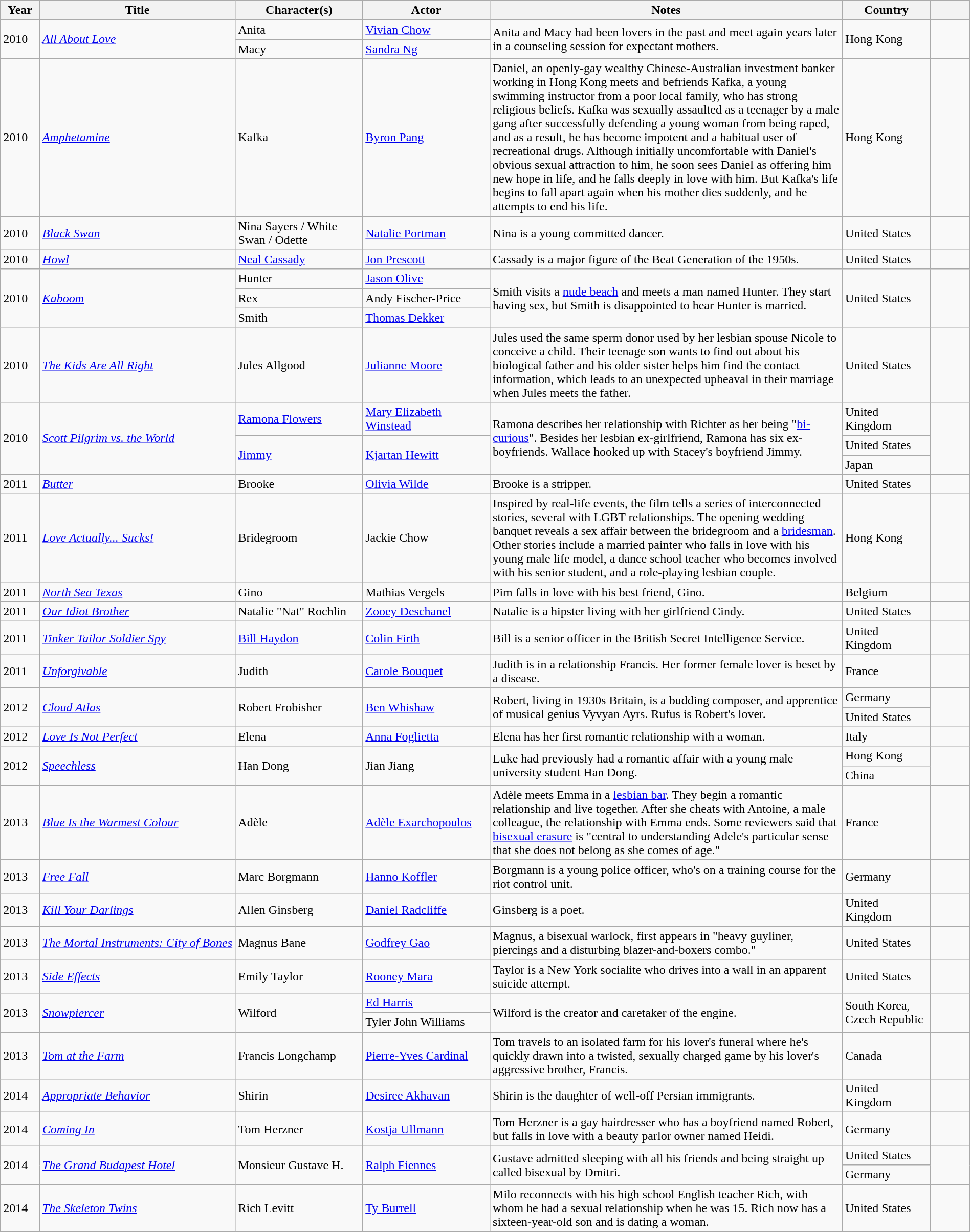<table class="wikitable sortable" style="width: 100%">
<tr>
<th style="width:4%;">Year</th>
<th style="width:20%;">Title</th>
<th style="width:13%;">Character(s)</th>
<th style="width:13%;">Actor</th>
<th style="width:36%;">Notes</th>
<th style="width:9%;">Country</th>
<th style="width:4%;" class="unsortable"></th>
</tr>
<tr>
<td rowspan="2">2010</td>
<td rowspan="2"><em><a href='#'>All About Love</a></em></td>
<td>Anita</td>
<td><a href='#'>Vivian Chow</a></td>
<td rowspan="2">Anita and Macy had been lovers in the past and meet again years later in a counseling session for expectant mothers.</td>
<td rowspan="2">Hong Kong</td>
<td rowspan="2"></td>
</tr>
<tr>
<td>Macy</td>
<td><a href='#'>Sandra Ng</a></td>
</tr>
<tr>
<td>2010</td>
<td><em><a href='#'>Amphetamine</a></em></td>
<td>Kafka</td>
<td><a href='#'>Byron Pang</a></td>
<td>Daniel, an openly-gay wealthy Chinese-Australian investment banker working in Hong Kong meets and befriends Kafka, a young swimming instructor from a poor local family, who has strong religious beliefs. Kafka was sexually assaulted as a teenager by a male gang after successfully defending a young woman from being raped, and as a result, he has become impotent and a habitual user of recreational drugs. Although initially uncomfortable with Daniel's obvious sexual attraction to him, he soon sees Daniel as offering him new hope in life, and he falls deeply in love with him. But Kafka's life begins to fall apart again when his mother dies suddenly, and he attempts to end his life.</td>
<td>Hong Kong</td>
<td></td>
</tr>
<tr>
<td>2010</td>
<td><em><a href='#'>Black Swan</a></em></td>
<td>Nina Sayers / White Swan / Odette</td>
<td><a href='#'>Natalie Portman</a></td>
<td>Nina is a young committed dancer.</td>
<td>United States</td>
<td></td>
</tr>
<tr>
<td>2010</td>
<td><em><a href='#'>Howl</a></em></td>
<td><a href='#'>Neal Cassady</a></td>
<td><a href='#'>Jon Prescott</a></td>
<td>Cassady is a major figure of the Beat Generation of the 1950s.</td>
<td>United States</td>
<td></td>
</tr>
<tr>
<td rowspan="3">2010</td>
<td rowspan="3"><em><a href='#'>Kaboom</a></em></td>
<td>Hunter</td>
<td><a href='#'>Jason Olive</a></td>
<td rowspan="3">Smith visits a <a href='#'>nude beach</a> and meets a man named Hunter. They start having sex, but Smith is disappointed to hear Hunter is married.</td>
<td rowspan="3">United States</td>
<td rowspan="3"></td>
</tr>
<tr>
<td>Rex</td>
<td>Andy Fischer-Price</td>
</tr>
<tr>
<td>Smith</td>
<td><a href='#'>Thomas Dekker</a></td>
</tr>
<tr>
<td>2010</td>
<td><em><a href='#'>The Kids Are All Right</a></em></td>
<td>Jules Allgood</td>
<td><a href='#'>Julianne Moore</a></td>
<td>Jules used the same sperm donor used by her lesbian spouse Nicole to conceive a child. Their teenage son wants to find out about his biological father and his older sister helps him find the contact information, which leads to an unexpected upheaval in their marriage when Jules meets the father.</td>
<td>United States</td>
<td></td>
</tr>
<tr>
<td rowspan="3">2010</td>
<td rowspan="3"><em><a href='#'>Scott Pilgrim vs. the World</a></em></td>
<td><a href='#'>Ramona Flowers</a></td>
<td><a href='#'>Mary Elizabeth Winstead</a></td>
<td rowspan="3">Ramona describes her relationship with Richter as her being "<a href='#'>bi-curious</a>". Besides her lesbian ex-girlfriend, Ramona has six ex-boyfriends.  Wallace hooked up with Stacey's boyfriend Jimmy.</td>
<td>United Kingdom</td>
<td rowspan="3"> </td>
</tr>
<tr>
<td rowspan="2"><a href='#'>Jimmy</a></td>
<td rowspan="2"><a href='#'>Kjartan Hewitt</a></td>
<td>United States</td>
</tr>
<tr>
<td>Japan</td>
</tr>
<tr>
<td>2011</td>
<td><em><a href='#'>Butter</a></em></td>
<td>Brooke</td>
<td><a href='#'>Olivia Wilde</a></td>
<td>Brooke is a stripper.</td>
<td>United States</td>
<td></td>
</tr>
<tr>
<td>2011</td>
<td><em><a href='#'>Love Actually... Sucks!</a></em></td>
<td>Bridegroom</td>
<td>Jackie Chow</td>
<td>Inspired by real-life events, the film tells a series of interconnected stories, several with LGBT relationships. The opening wedding banquet reveals a sex affair between the bridegroom and a <a href='#'>bridesman</a>. Other stories include a married painter who falls in love with his young male life model, a dance school teacher who becomes involved with his senior student, and a role-playing lesbian couple.</td>
<td>Hong Kong</td>
<td></td>
</tr>
<tr>
<td>2011</td>
<td><em><a href='#'>North Sea Texas</a></em></td>
<td>Gino</td>
<td>Mathias Vergels</td>
<td>Pim falls in love with his best friend, Gino.</td>
<td>Belgium</td>
<td></td>
</tr>
<tr>
<td>2011</td>
<td><em><a href='#'>Our Idiot Brother</a></em></td>
<td>Natalie "Nat" Rochlin</td>
<td><a href='#'>Zooey Deschanel</a></td>
<td>Natalie is a hipster living with her girlfriend Cindy.</td>
<td>United States</td>
<td></td>
</tr>
<tr>
<td>2011</td>
<td><em><a href='#'>Tinker Tailor Soldier Spy</a></em></td>
<td><a href='#'>Bill Haydon</a></td>
<td><a href='#'>Colin Firth</a></td>
<td>Bill is a senior officer in the British Secret Intelligence Service.</td>
<td>United Kingdom</td>
<td></td>
</tr>
<tr>
<td>2011</td>
<td><em><a href='#'>Unforgivable</a></em></td>
<td>Judith</td>
<td><a href='#'>Carole Bouquet</a></td>
<td>Judith is in a relationship Francis. Her former female lover is beset by a disease.</td>
<td>France</td>
<td></td>
</tr>
<tr>
<td rowspan="2">2012</td>
<td rowspan="2"><em><a href='#'>Cloud Atlas</a></em></td>
<td rowspan="2">Robert Frobisher</td>
<td rowspan="2"><a href='#'>Ben Whishaw</a></td>
<td rowspan="2">Robert, living in 1930s Britain, is a budding composer, and apprentice of musical genius Vyvyan Ayrs.  Rufus is Robert's lover.</td>
<td>Germany</td>
<td rowspan="2"></td>
</tr>
<tr>
<td>United States</td>
</tr>
<tr>
<td>2012</td>
<td><em><a href='#'>Love Is Not Perfect</a></em></td>
<td>Elena</td>
<td><a href='#'>Anna Foglietta</a></td>
<td>Elena has her first romantic relationship with a woman.</td>
<td>Italy</td>
<td></td>
</tr>
<tr>
<td rowspan="2">2012</td>
<td rowspan="2"><em><a href='#'>Speechless</a></em></td>
<td rowspan="2">Han Dong</td>
<td rowspan="2">Jian Jiang</td>
<td rowspan="2">Luke had previously had a romantic affair with a young male university student Han Dong.</td>
<td>Hong Kong</td>
<td rowspan="2"></td>
</tr>
<tr>
<td>China</td>
</tr>
<tr>
<td>2013</td>
<td><em><a href='#'>Blue Is the Warmest Colour</a></em></td>
<td>Adèle</td>
<td><a href='#'>Adèle Exarchopoulos</a></td>
<td>Adèle meets Emma in a <a href='#'>lesbian bar</a>. They begin a romantic relationship and live together. After she cheats with Antoine, a male colleague, the relationship with Emma ends. Some reviewers said that <a href='#'>bisexual erasure</a> is "central to understanding Adele's particular sense that she does not belong as she comes of age."</td>
<td>France</td>
<td></td>
</tr>
<tr>
<td>2013</td>
<td><em><a href='#'>Free Fall</a></em></td>
<td>Marc Borgmann</td>
<td><a href='#'>Hanno Koffler</a></td>
<td>Borgmann is a young police officer, who's on a training course for the riot control unit.</td>
<td>Germany</td>
<td></td>
</tr>
<tr>
<td>2013</td>
<td><em><a href='#'>Kill Your Darlings</a></em></td>
<td>Allen Ginsberg</td>
<td><a href='#'>Daniel Radcliffe</a></td>
<td>Ginsberg is a poet.</td>
<td>United Kingdom</td>
<td></td>
</tr>
<tr>
<td>2013</td>
<td><em><a href='#'>The Mortal Instruments: City of Bones</a></em></td>
<td>Magnus Bane</td>
<td><a href='#'>Godfrey Gao</a></td>
<td>Magnus, a bisexual warlock, first appears in "heavy guyliner, piercings and a disturbing blazer-and-boxers combo."</td>
<td>United States</td>
<td></td>
</tr>
<tr>
<td>2013</td>
<td><em><a href='#'>Side Effects</a></em></td>
<td>Emily Taylor</td>
<td><a href='#'>Rooney Mara</a></td>
<td>Taylor is a New York socialite who drives into a wall in an apparent suicide attempt.</td>
<td>United States</td>
<td></td>
</tr>
<tr>
<td rowspan="2">2013</td>
<td rowspan="2"><em><a href='#'>Snowpiercer</a></em></td>
<td rowspan="2">Wilford</td>
<td><a href='#'>Ed Harris</a></td>
<td rowspan="2">Wilford is the creator and caretaker of the engine.</td>
<td rowspan="2">South Korea, Czech Republic</td>
<td rowspan="2"></td>
</tr>
<tr>
<td>Tyler John Williams</td>
</tr>
<tr>
<td>2013</td>
<td><em><a href='#'>Tom at the Farm</a></em></td>
<td>Francis Longchamp</td>
<td><a href='#'>Pierre-Yves Cardinal</a></td>
<td>Tom travels to an isolated farm for his lover's funeral where he's quickly drawn into a twisted, sexually charged game by his lover's aggressive brother, Francis.</td>
<td>Canada</td>
<td></td>
</tr>
<tr>
<td>2014</td>
<td><em><a href='#'>Appropriate Behavior</a></em></td>
<td>Shirin</td>
<td><a href='#'>Desiree Akhavan</a></td>
<td>Shirin is the daughter of well-off Persian immigrants.</td>
<td>United Kingdom</td>
<td></td>
</tr>
<tr>
<td>2014</td>
<td><em><a href='#'>Coming In</a></em></td>
<td>Tom Herzner</td>
<td><a href='#'>Kostja Ullmann</a></td>
<td>Tom Herzner is a gay hairdresser who has a boyfriend named Robert, but falls in love with a beauty parlor owner named Heidi.</td>
<td>Germany</td>
<td></td>
</tr>
<tr>
<td rowspan="2">2014</td>
<td rowspan="2"><em><a href='#'>The Grand Budapest Hotel</a></em></td>
<td rowspan="2">Monsieur Gustave H.</td>
<td rowspan="2"><a href='#'>Ralph Fiennes</a></td>
<td rowspan="2">Gustave admitted sleeping with all his friends and being straight up called bisexual by Dmitri.</td>
<td>United States</td>
<td rowspan="2"></td>
</tr>
<tr>
<td>Germany</td>
</tr>
<tr>
<td>2014</td>
<td><em><a href='#'>The Skeleton Twins</a></em></td>
<td>Rich Levitt</td>
<td><a href='#'>Ty Burrell</a></td>
<td>Milo reconnects with his high school English teacher Rich, with whom he had a sexual relationship when he was 15. Rich now has a sixteen-year-old son and is dating a woman.</td>
<td>United States</td>
<td></td>
</tr>
<tr>
</tr>
</table>
